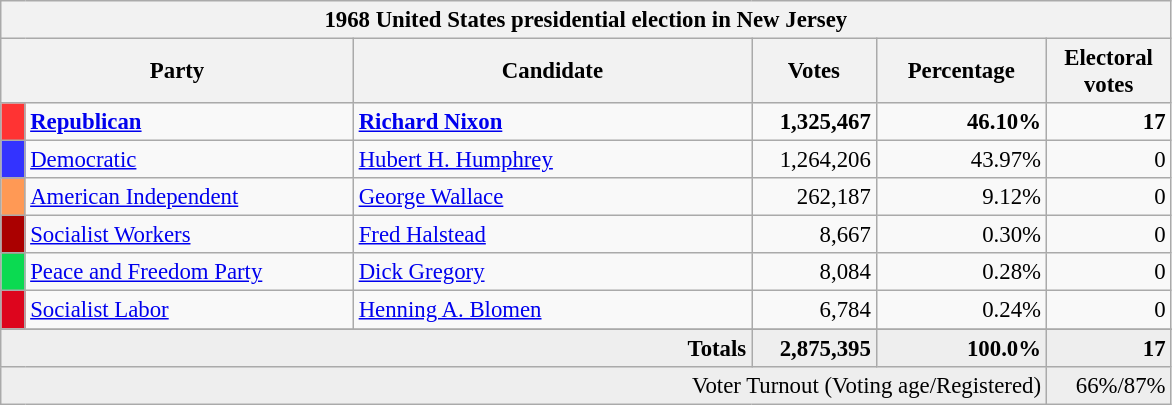<table class="wikitable" style="font-size: 95%;">
<tr>
<th colspan="6">1968 United States presidential election in New Jersey</th>
</tr>
<tr>
<th colspan="2" style="width: 15em">Party</th>
<th style="width: 17em">Candidate</th>
<th style="width: 5em">Votes</th>
<th style="width: 7em">Percentage</th>
<th style="width: 5em">Electoral votes</th>
</tr>
<tr>
<th style="background-color:#FF3333; width: 3px"></th>
<td style="width: 130px"><strong><a href='#'>Republican</a></strong></td>
<td><strong><a href='#'>Richard Nixon</a></strong></td>
<td align="right"><strong>1,325,467</strong></td>
<td align="right"><strong>46.10%</strong></td>
<td align="right"><strong>17</strong></td>
</tr>
<tr>
<th style="background-color:#3333FF; width: 3px"></th>
<td style="width: 130px"><a href='#'>Democratic</a></td>
<td><a href='#'>Hubert H. Humphrey</a></td>
<td align="right">1,264,206</td>
<td align="right">43.97%</td>
<td align="right">0</td>
</tr>
<tr>
<th style="background:#f95; width:3px;"></th>
<td style="width: 130px"><a href='#'>American Independent</a></td>
<td><a href='#'>George Wallace</a></td>
<td style="text-align:right;">262,187</td>
<td style="text-align:right;">9.12%</td>
<td style="text-align:right;">0</td>
</tr>
<tr>
<th style="background-color:#AA0000; width: 3px"></th>
<td style="width: 130px"><a href='#'>Socialist Workers</a></td>
<td><a href='#'>Fred Halstead</a></td>
<td align="right">8,667</td>
<td align="right">0.30%</td>
<td align="right">0</td>
</tr>
<tr>
<th style="background:#0bda51; width:3px;"></th>
<td style="width: 130px"><a href='#'>Peace and Freedom Party</a></td>
<td><a href='#'>Dick Gregory</a></td>
<td style="text-align:right;">8,084</td>
<td style="text-align:right;">0.28%</td>
<td style="text-align:right;">0</td>
</tr>
<tr>
<th style="background-color:#DD051D; width: 3px"></th>
<td style="width: 130px"><a href='#'>Socialist Labor</a></td>
<td><a href='#'>Henning A. Blomen</a></td>
<td align="right">6,784</td>
<td align="right">0.24%</td>
<td align="right">0</td>
</tr>
<tr>
</tr>
<tr style="background:#eee; text-align:right;">
<td colspan="3"><strong>Totals</strong></td>
<td><strong>2,875,395</strong></td>
<td><strong>100.0%</strong></td>
<td><strong>17</strong></td>
</tr>
<tr bgcolor="#EEEEEE">
<td colspan="5" align="right">Voter Turnout (Voting age/Registered)</td>
<td colspan="1" align="right">66%/87%</td>
</tr>
</table>
